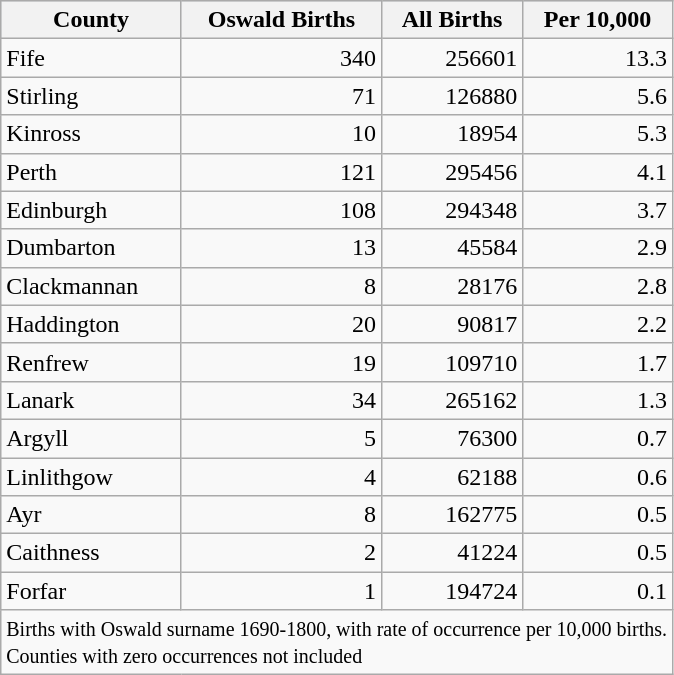<table class="wikitable">
<tr bgcolor="D0D8DD">
<th>County</th>
<th>Oswald Births</th>
<th>All Births</th>
<th>Per 10,000</th>
</tr>
<tr>
<td>Fife</td>
<td style="text-align: right;">340</td>
<td style="text-align: right;">256601</td>
<td style="text-align: right;">13.3</td>
</tr>
<tr>
<td>Stirling</td>
<td style="text-align: right;">71</td>
<td style="text-align: right;">126880</td>
<td style="text-align: right;">5.6</td>
</tr>
<tr>
<td>Kinross</td>
<td style="text-align: right;">10</td>
<td style="text-align: right;">18954</td>
<td style="text-align: right;">5.3</td>
</tr>
<tr>
<td>Perth</td>
<td style="text-align: right;">121</td>
<td style="text-align: right;">295456</td>
<td style="text-align: right;">4.1</td>
</tr>
<tr>
<td>Edinburgh</td>
<td style="text-align: right;">108</td>
<td style="text-align: right;">294348</td>
<td style="text-align: right;">3.7</td>
</tr>
<tr>
<td>Dumbarton</td>
<td style="text-align: right;">13</td>
<td style="text-align: right;">45584</td>
<td style="text-align: right;">2.9</td>
</tr>
<tr>
<td>Clackmannan</td>
<td style="text-align: right;">8</td>
<td style="text-align: right;">28176</td>
<td style="text-align: right;">2.8</td>
</tr>
<tr>
<td>Haddington</td>
<td style="text-align: right;">20</td>
<td style="text-align: right;">90817</td>
<td style="text-align: right;">2.2</td>
</tr>
<tr>
<td>Renfrew</td>
<td style="text-align: right;">19</td>
<td style="text-align: right;">109710</td>
<td style="text-align: right;">1.7</td>
</tr>
<tr>
<td>Lanark</td>
<td style="text-align: right;">34</td>
<td style="text-align: right;">265162</td>
<td style="text-align: right;">1.3</td>
</tr>
<tr>
<td>Argyll</td>
<td style="text-align: right;">5</td>
<td style="text-align: right;">76300</td>
<td style="text-align: right;">0.7</td>
</tr>
<tr>
<td>Linlithgow</td>
<td style="text-align: right;">4</td>
<td style="text-align: right;">62188</td>
<td style="text-align: right;">0.6</td>
</tr>
<tr>
<td>Ayr</td>
<td style="text-align: right;">8</td>
<td style="text-align: right;">162775</td>
<td style="text-align: right;">0.5</td>
</tr>
<tr>
<td>Caithness</td>
<td style="text-align: right;">2</td>
<td style="text-align: right;">41224</td>
<td style="text-align: right;">0.5</td>
</tr>
<tr>
<td>Forfar</td>
<td style="text-align: right;">1</td>
<td style="text-align: right;">194724</td>
<td style="text-align: right;">0.1</td>
</tr>
<tr>
<td colspan=4><small>Births with Oswald surname 1690-1800, with rate of occurrence per 10,000 births.<br>Counties with zero occurrences not included</small></td>
</tr>
</table>
